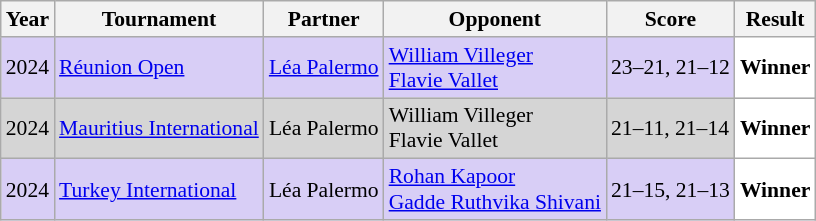<table class="sortable wikitable" style="font-size: 90%;">
<tr>
<th>Year</th>
<th>Tournament</th>
<th>Partner</th>
<th>Opponent</th>
<th>Score</th>
<th>Result</th>
</tr>
<tr style="background:#D8CEF6">
<td align="center">2024</td>
<td align="left"><a href='#'>Réunion Open</a></td>
<td align="left"> <a href='#'>Léa Palermo</a></td>
<td align="left"> <a href='#'>William Villeger</a><br> <a href='#'>Flavie Vallet</a></td>
<td align="left">23–21, 21–12</td>
<td style="text-align:left; background:white"> <strong>Winner</strong></td>
</tr>
<tr style="background:#D5D5D5">
<td align="center">2024</td>
<td align="left"><a href='#'>Mauritius International</a></td>
<td align="left"> Léa Palermo</td>
<td align="left"> William Villeger<br> Flavie Vallet</td>
<td align="left">21–11, 21–14</td>
<td style="text-align:left; background:white"> <strong>Winner</strong></td>
</tr>
<tr style="background:#D8CEF6">
<td align="center">2024</td>
<td align="left"><a href='#'>Turkey International</a></td>
<td align="left"> Léa Palermo</td>
<td align="left"> <a href='#'>Rohan Kapoor</a><br> <a href='#'>Gadde Ruthvika Shivani</a></td>
<td align="left">21–15, 21–13</td>
<td style="text-align:left; background:white"> <strong>Winner</strong></td>
</tr>
</table>
